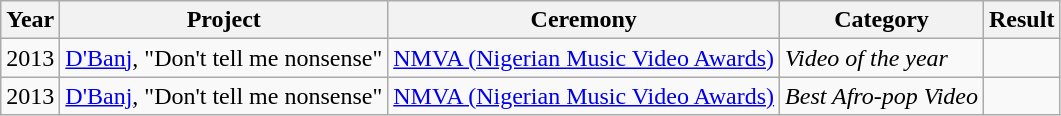<table class="wikitable">
<tr>
<th>Year</th>
<th>Project</th>
<th>Ceremony</th>
<th>Category</th>
<th>Result</th>
</tr>
<tr>
<td rowspan="1">2013</td>
<td rowspan="1"><a href='#'>D'Banj</a>, "Don't tell me nonsense"</td>
<td rowspan="1"><a href='#'>NMVA (Nigerian Music Video Awards)</a></td>
<td><em>Video of the year</em></td>
<td></td>
</tr>
<tr>
<td rowspan="1">2013</td>
<td rowspan="1"><a href='#'>D'Banj</a>, "Don't tell me nonsense"</td>
<td rowspan="1"><a href='#'>NMVA (Nigerian Music Video Awards)</a></td>
<td><em>Best Afro-pop Video</em></td>
<td></td>
</tr>
</table>
